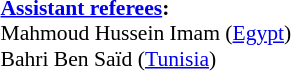<table style="width:100%; font-size:90%;">
<tr>
<td><br><strong><a href='#'>Assistant referees</a>:</strong>
<br>Mahmoud Hussein Imam (<a href='#'>Egypt</a>)
<br>Bahri Ben Saïd (<a href='#'>Tunisia</a>)</td>
</tr>
</table>
